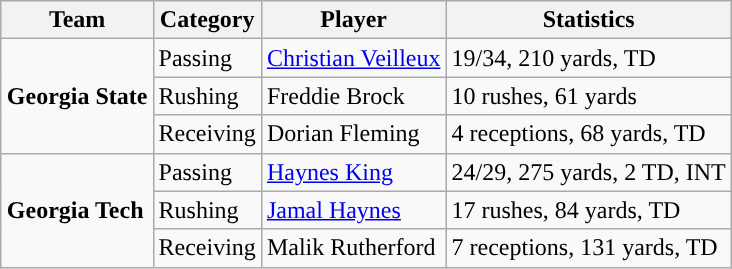<table class="wikitable" style="float: right;">
<tr>
<th>Team</th>
<th>Category</th>
<th>Player</th>
<th>Statistics</th>
</tr>
<tr>
<td rowspan=3><strong>Georgia State</strong></td>
<td>Passing</td>
<td><a href='#'>Christian Veilleux</a></td>
<td>19/34, 210 yards, TD</td>
</tr>
<tr>
<td>Rushing</td>
<td>Freddie Brock</td>
<td>10 rushes, 61 yards</td>
</tr>
<tr>
<td>Receiving</td>
<td>Dorian Fleming</td>
<td>4 receptions, 68 yards, TD</td>
</tr>
<tr>
<td rowspan=3><strong>Georgia Tech</strong></td>
<td>Passing</td>
<td><a href='#'>Haynes King</a></td>
<td>24/29, 275 yards, 2 TD, INT</td>
</tr>
<tr>
<td>Rushing</td>
<td><a href='#'>Jamal Haynes</a></td>
<td>17 rushes, 84 yards, TD</td>
</tr>
<tr>
<td>Receiving</td>
<td>Malik Rutherford</td>
<td>7 receptions, 131 yards, TD</td>
</tr>
</table>
